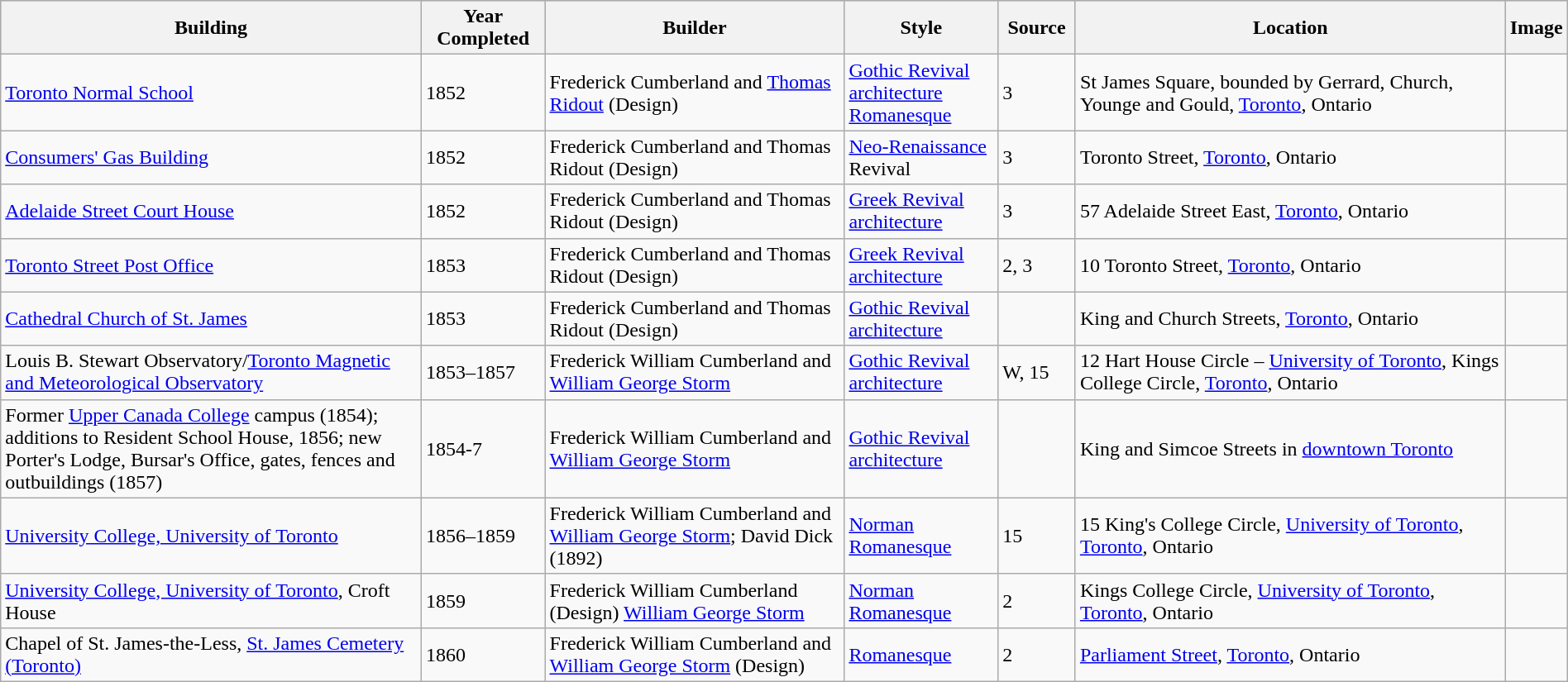<table class="wikitable" style="margin:1em auto;">
<tr style="background:lightblue;">
<th width=28%>Building</th>
<th width=8%>Year Completed</th>
<th width=20%>Builder</th>
<th width=10%>Style</th>
<th width=5%>Source</th>
<th width=32%>Location</th>
<th width=7%>Image</th>
</tr>
<tr>
<td><a href='#'>Toronto Normal School</a></td>
<td>1852</td>
<td>Frederick Cumberland and <a href='#'>Thomas Ridout</a> (Design)</td>
<td><a href='#'>Gothic Revival architecture</a> <a href='#'>Romanesque</a></td>
<td>3</td>
<td>St James Square, bounded by Gerrard, Church, Younge and Gould, <a href='#'>Toronto</a>, Ontario</td>
<td></td>
</tr>
<tr>
<td><a href='#'>Consumers' Gas Building</a></td>
<td>1852</td>
<td>Frederick Cumberland and Thomas Ridout (Design)</td>
<td><a href='#'>Neo-Renaissance</a> Revival</td>
<td>3</td>
<td>Toronto Street, <a href='#'>Toronto</a>, Ontario</td>
<td></td>
</tr>
<tr>
<td><a href='#'>Adelaide Street Court House</a></td>
<td>1852</td>
<td>Frederick Cumberland and Thomas Ridout (Design)</td>
<td><a href='#'>Greek Revival architecture</a></td>
<td>3</td>
<td>57 Adelaide Street East, <a href='#'>Toronto</a>, Ontario</td>
<td></td>
</tr>
<tr>
<td><a href='#'>Toronto Street Post Office</a></td>
<td>1853</td>
<td>Frederick Cumberland and Thomas Ridout (Design)</td>
<td><a href='#'>Greek Revival architecture</a></td>
<td>2, 3</td>
<td>10 Toronto Street, <a href='#'>Toronto</a>, Ontario</td>
<td></td>
</tr>
<tr>
<td><a href='#'>Cathedral Church of St. James</a></td>
<td>1853</td>
<td>Frederick Cumberland and Thomas Ridout (Design)</td>
<td><a href='#'>Gothic Revival architecture</a></td>
<td></td>
<td>King and Church Streets, <a href='#'>Toronto</a>, Ontario</td>
<td></td>
</tr>
<tr>
<td>Louis B. Stewart Observatory/<a href='#'>Toronto Magnetic and Meteorological Observatory</a></td>
<td>1853–1857</td>
<td>Frederick William Cumberland and <a href='#'>William George Storm</a></td>
<td><a href='#'>Gothic Revival architecture</a></td>
<td>W, 15</td>
<td>12 Hart House Circle – <a href='#'>University of Toronto</a>, Kings College Circle, <a href='#'>Toronto</a>, Ontario</td>
<td></td>
</tr>
<tr>
<td>Former <a href='#'>Upper Canada College</a> campus (1854); additions to Resident School House, 1856; new Porter's Lodge, Bursar's Office, gates, fences and outbuildings (1857) </td>
<td>1854-7</td>
<td>Frederick William Cumberland  and <a href='#'>William George Storm</a></td>
<td><a href='#'>Gothic Revival architecture</a></td>
<td></td>
<td>King and Simcoe Streets in <a href='#'>downtown Toronto</a></td>
<td></td>
</tr>
<tr>
<td><a href='#'>University College, University of Toronto</a></td>
<td>1856–1859</td>
<td>Frederick William Cumberland and <a href='#'>William George Storm</a>; David Dick (1892)</td>
<td><a href='#'>Norman</a> <a href='#'>Romanesque</a></td>
<td>15</td>
<td>15 King's College Circle, <a href='#'>University of Toronto</a>, <a href='#'>Toronto</a>, Ontario</td>
<td></td>
</tr>
<tr>
<td><a href='#'>University College, University of Toronto</a>, Croft House</td>
<td>1859</td>
<td>Frederick William Cumberland (Design) <a href='#'>William George Storm</a></td>
<td><a href='#'>Norman</a> <a href='#'>Romanesque</a></td>
<td>2</td>
<td>Kings College Circle, <a href='#'>University of Toronto</a>, <a href='#'>Toronto</a>, Ontario</td>
<td></td>
</tr>
<tr>
<td>Chapel of St. James-the-Less, <a href='#'>St. James Cemetery (Toronto)</a></td>
<td>1860</td>
<td>Frederick William Cumberland and <a href='#'>William George Storm</a> (Design)</td>
<td><a href='#'>Romanesque</a></td>
<td>2</td>
<td><a href='#'>Parliament Street</a>, <a href='#'>Toronto</a>, Ontario</td>
<td></td>
</tr>
</table>
